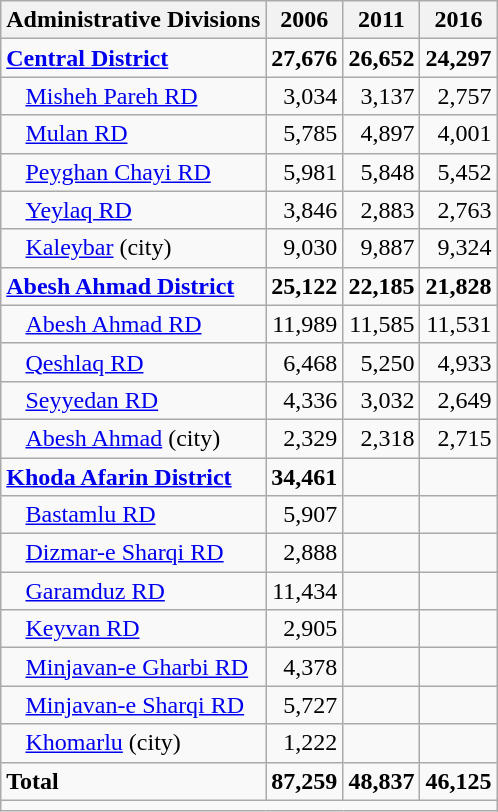<table class="wikitable">
<tr>
<th>Administrative Divisions</th>
<th>2006</th>
<th>2011</th>
<th>2016</th>
</tr>
<tr>
<td><strong><a href='#'>Central District</a></strong></td>
<td style="text-align: right;"><strong>27,676</strong></td>
<td style="text-align: right;"><strong>26,652</strong></td>
<td style="text-align: right;"><strong>24,297</strong></td>
</tr>
<tr>
<td style="padding-left: 1em;"><a href='#'>Misheh Pareh RD</a></td>
<td style="text-align: right;">3,034</td>
<td style="text-align: right;">3,137</td>
<td style="text-align: right;">2,757</td>
</tr>
<tr>
<td style="padding-left: 1em;"><a href='#'>Mulan RD</a></td>
<td style="text-align: right;">5,785</td>
<td style="text-align: right;">4,897</td>
<td style="text-align: right;">4,001</td>
</tr>
<tr>
<td style="padding-left: 1em;"><a href='#'>Peyghan Chayi RD</a></td>
<td style="text-align: right;">5,981</td>
<td style="text-align: right;">5,848</td>
<td style="text-align: right;">5,452</td>
</tr>
<tr>
<td style="padding-left: 1em;"><a href='#'>Yeylaq RD</a></td>
<td style="text-align: right;">3,846</td>
<td style="text-align: right;">2,883</td>
<td style="text-align: right;">2,763</td>
</tr>
<tr>
<td style="padding-left: 1em;"><a href='#'>Kaleybar</a> (city)</td>
<td style="text-align: right;">9,030</td>
<td style="text-align: right;">9,887</td>
<td style="text-align: right;">9,324</td>
</tr>
<tr>
<td><strong><a href='#'>Abesh Ahmad District</a></strong></td>
<td style="text-align: right;"><strong>25,122</strong></td>
<td style="text-align: right;"><strong>22,185</strong></td>
<td style="text-align: right;"><strong>21,828</strong></td>
</tr>
<tr>
<td style="padding-left: 1em;"><a href='#'>Abesh Ahmad RD</a></td>
<td style="text-align: right;">11,989</td>
<td style="text-align: right;">11,585</td>
<td style="text-align: right;">11,531</td>
</tr>
<tr>
<td style="padding-left: 1em;"><a href='#'>Qeshlaq RD</a></td>
<td style="text-align: right;">6,468</td>
<td style="text-align: right;">5,250</td>
<td style="text-align: right;">4,933</td>
</tr>
<tr>
<td style="padding-left: 1em;"><a href='#'>Seyyedan RD</a></td>
<td style="text-align: right;">4,336</td>
<td style="text-align: right;">3,032</td>
<td style="text-align: right;">2,649</td>
</tr>
<tr>
<td style="padding-left: 1em;"><a href='#'>Abesh Ahmad</a> (city)</td>
<td style="text-align: right;">2,329</td>
<td style="text-align: right;">2,318</td>
<td style="text-align: right;">2,715</td>
</tr>
<tr>
<td><strong><a href='#'>Khoda Afarin District</a></strong></td>
<td style="text-align: right;"><strong>34,461</strong></td>
<td style="text-align: right;"></td>
<td style="text-align: right;"></td>
</tr>
<tr>
<td style="padding-left: 1em;"><a href='#'>Bastamlu RD</a></td>
<td style="text-align: right;">5,907</td>
<td style="text-align: right;"></td>
<td style="text-align: right;"></td>
</tr>
<tr>
<td style="padding-left: 1em;"><a href='#'>Dizmar-e Sharqi RD</a></td>
<td style="text-align: right;">2,888</td>
<td style="text-align: right;"></td>
<td style="text-align: right;"></td>
</tr>
<tr>
<td style="padding-left: 1em;"><a href='#'>Garamduz RD</a></td>
<td style="text-align: right;">11,434</td>
<td style="text-align: right;"></td>
<td style="text-align: right;"></td>
</tr>
<tr>
<td style="padding-left: 1em;"><a href='#'>Keyvan RD</a></td>
<td style="text-align: right;">2,905</td>
<td style="text-align: right;"></td>
<td style="text-align: right;"></td>
</tr>
<tr>
<td style="padding-left: 1em;"><a href='#'>Minjavan-e Gharbi RD</a></td>
<td style="text-align: right;">4,378</td>
<td style="text-align: right;"></td>
<td style="text-align: right;"></td>
</tr>
<tr>
<td style="padding-left: 1em;"><a href='#'>Minjavan-e Sharqi RD</a></td>
<td style="text-align: right;">5,727</td>
<td style="text-align: right;"></td>
<td style="text-align: right;"></td>
</tr>
<tr>
<td style="padding-left: 1em;"><a href='#'>Khomarlu</a> (city)</td>
<td style="text-align: right;">1,222</td>
<td style="text-align: right;"></td>
<td style="text-align: right;"></td>
</tr>
<tr>
<td><strong>Total</strong></td>
<td style="text-align: right;"><strong>87,259</strong></td>
<td style="text-align: right;"><strong>48,837</strong></td>
<td style="text-align: right;"><strong>46,125</strong></td>
</tr>
<tr>
<td colspan=4></td>
</tr>
</table>
